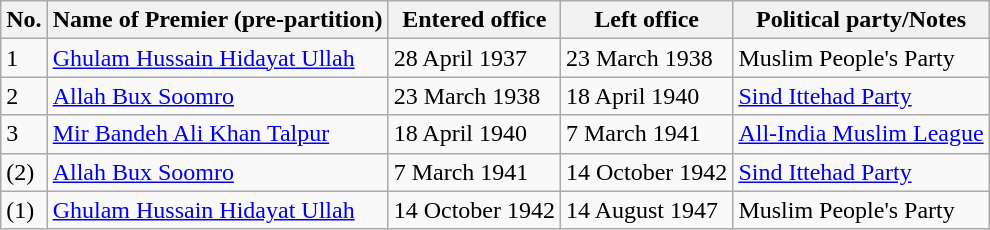<table class="wikitable">
<tr>
<th>No.</th>
<th align=center>Name of Premier (pre-partition)</th>
<th align=center>Entered office</th>
<th align=center>Left office</th>
<th align=center>Political party/Notes</th>
</tr>
<tr>
<td>1</td>
<td><a href='#'>Ghulam Hussain Hidayat Ullah</a></td>
<td>28 April 1937</td>
<td>23 March 1938</td>
<td>Muslim People's Party</td>
</tr>
<tr>
<td>2</td>
<td><a href='#'>Allah Bux Soomro</a></td>
<td>23 March 1938</td>
<td>18 April 1940</td>
<td><a href='#'>Sind Ittehad Party</a></td>
</tr>
<tr>
<td>3</td>
<td><a href='#'>Mir Bandeh Ali Khan Talpur</a></td>
<td>18 April 1940</td>
<td>7 March 1941</td>
<td><a href='#'>All-India Muslim League</a></td>
</tr>
<tr>
<td>(2)</td>
<td><a href='#'>Allah Bux Soomro</a></td>
<td>7 March 1941</td>
<td>14 October 1942</td>
<td><a href='#'>Sind Ittehad Party</a></td>
</tr>
<tr>
<td>(1)</td>
<td><a href='#'>Ghulam Hussain Hidayat Ullah</a></td>
<td>14 October 1942</td>
<td>14 August 1947</td>
<td>Muslim People's Party</td>
</tr>
</table>
